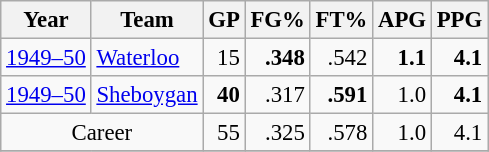<table class="wikitable sortable" style="font-size:95%; text-align:right;">
<tr>
<th>Year</th>
<th>Team</th>
<th>GP</th>
<th>FG%</th>
<th>FT%</th>
<th>APG</th>
<th>PPG</th>
</tr>
<tr>
<td style="text-align:left;"><a href='#'>1949–50</a></td>
<td style="text-align:left;"><a href='#'>Waterloo</a></td>
<td>15</td>
<td><strong>.348</strong></td>
<td>.542</td>
<td><strong>1.1</strong></td>
<td><strong>4.1</strong></td>
</tr>
<tr>
<td style="text-align:left;"><a href='#'>1949–50</a></td>
<td style="text-align:left;"><a href='#'>Sheboygan</a></td>
<td><strong>40</strong></td>
<td>.317</td>
<td><strong>.591</strong></td>
<td>1.0</td>
<td><strong>4.1</strong></td>
</tr>
<tr class="sortbottom">
<td style="text-align:center;" colspan="2">Career</td>
<td>55</td>
<td>.325</td>
<td>.578</td>
<td>1.0</td>
<td>4.1</td>
</tr>
<tr>
</tr>
</table>
